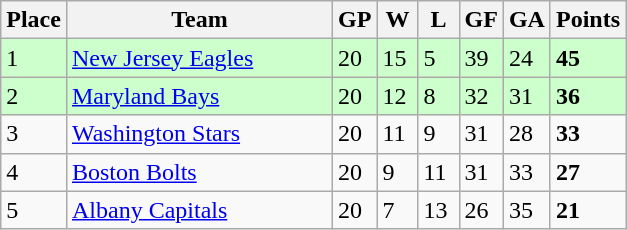<table class="wikitable">
<tr>
<th>Place</th>
<th width="170">Team</th>
<th width="20">GP</th>
<th width="20">W</th>
<th width="20">L</th>
<th width="20">GF</th>
<th width="20">GA</th>
<th>Points</th>
</tr>
<tr bgcolor=#ccffcc>
<td>1</td>
<td><a href='#'>New Jersey Eagles</a></td>
<td>20</td>
<td>15</td>
<td>5</td>
<td>39</td>
<td>24</td>
<td><strong>45</strong></td>
</tr>
<tr bgcolor=#ccffcc>
<td>2</td>
<td><a href='#'>Maryland Bays</a></td>
<td>20</td>
<td>12</td>
<td>8</td>
<td>32</td>
<td>31</td>
<td><strong>36</strong></td>
</tr>
<tr bgcolor=>
<td>3</td>
<td><a href='#'>Washington Stars</a></td>
<td>20</td>
<td>11</td>
<td>9</td>
<td>31</td>
<td>28</td>
<td><strong>33</strong></td>
</tr>
<tr>
<td>4</td>
<td><a href='#'>Boston Bolts</a></td>
<td>20</td>
<td>9</td>
<td>11</td>
<td>31</td>
<td>33</td>
<td><strong>27</strong></td>
</tr>
<tr>
<td>5</td>
<td><a href='#'>Albany Capitals</a></td>
<td>20</td>
<td>7</td>
<td>13</td>
<td>26</td>
<td>35</td>
<td><strong>21</strong></td>
</tr>
</table>
